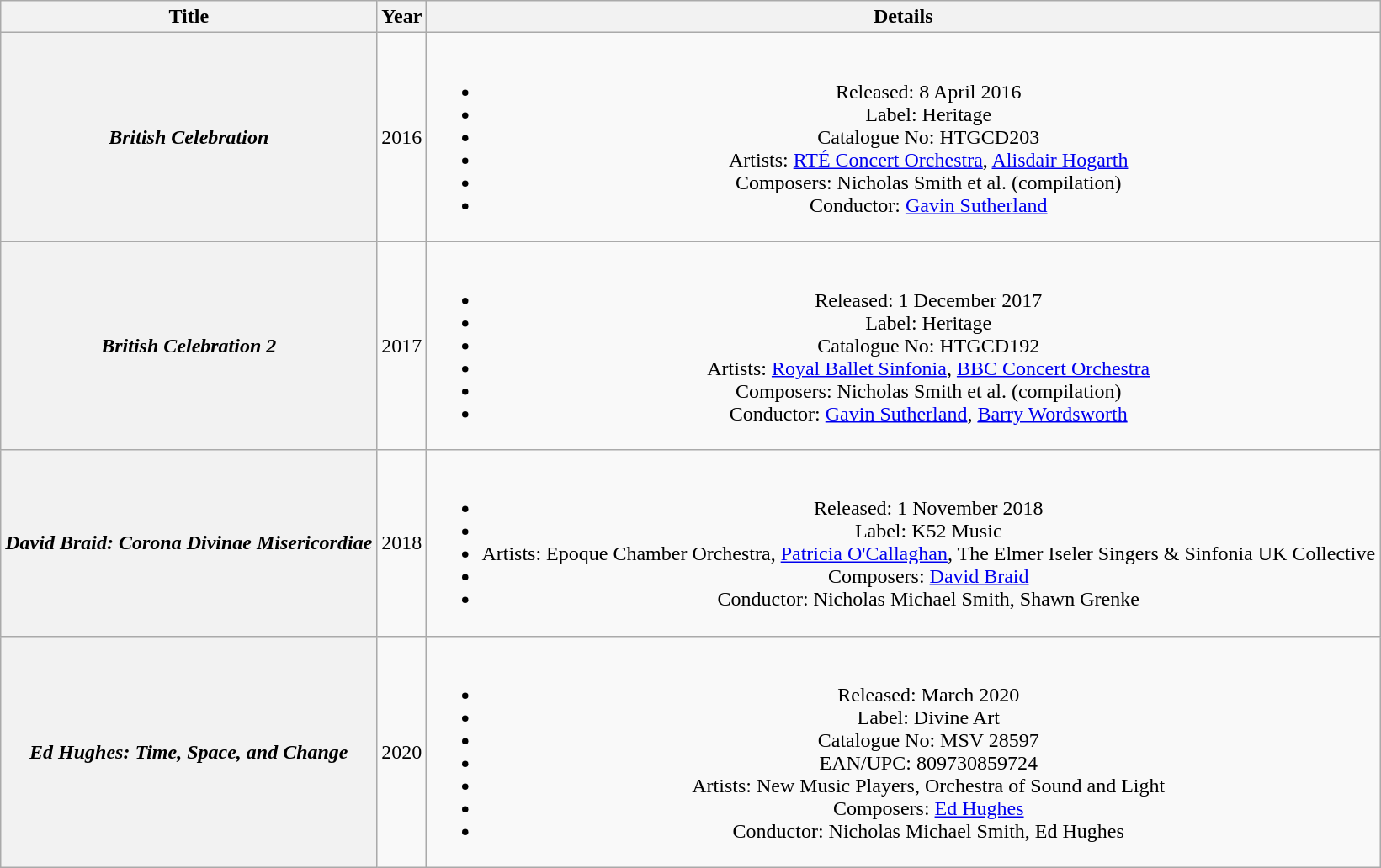<table class="wikitable plainrowheaders" style="text-align:center;">
<tr>
<th scope="col">Title</th>
<th scope="col">Year</th>
<th scope="col">Details</th>
</tr>
<tr>
<th scope="row"><em>British Celebration</em></th>
<td>2016</td>
<td><br><ul><li>Released: 8 April 2016</li><li>Label: Heritage</li><li>Catalogue No: HTGCD203</li><li>Artists: <a href='#'>RTÉ Concert Orchestra</a>, <a href='#'>Alisdair Hogarth</a></li><li>Composers: Nicholas Smith et al. (compilation)</li><li>Conductor: <a href='#'>Gavin Sutherland</a></li></ul></td>
</tr>
<tr>
<th scope="row"><em>British Celebration 2</em></th>
<td>2017</td>
<td><br><ul><li>Released: 1 December 2017</li><li>Label: Heritage</li><li>Catalogue No: HTGCD192</li><li>Artists: <a href='#'>Royal Ballet Sinfonia</a>, <a href='#'>BBC Concert Orchestra</a></li><li>Composers: Nicholas Smith et al. (compilation)</li><li>Conductor: <a href='#'>Gavin Sutherland</a>, <a href='#'>Barry Wordsworth</a></li></ul></td>
</tr>
<tr>
<th scope="row"><em>David Braid: Corona Divinae Misericordiae</em></th>
<td>2018</td>
<td><br><ul><li>Released: 1 November 2018</li><li>Label: K52 Music</li><li>Artists: Epoque Chamber Orchestra, <a href='#'>Patricia O'Callaghan</a>, The Elmer Iseler Singers & Sinfonia UK Collective</li><li>Composers: <a href='#'>David Braid</a></li><li>Conductor: Nicholas Michael Smith, Shawn Grenke</li></ul></td>
</tr>
<tr>
<th scope="row"><em>Ed Hughes: Time, Space, and Change</em></th>
<td>2020</td>
<td><br><ul><li>Released: March 2020</li><li>Label: Divine Art</li><li>Catalogue No: MSV 28597</li><li>EAN/UPC: 809730859724</li><li>Artists: New Music Players, Orchestra of Sound and Light</li><li>Composers: <a href='#'>Ed Hughes</a></li><li>Conductor: Nicholas Michael Smith, Ed Hughes</li></ul></td>
</tr>
</table>
